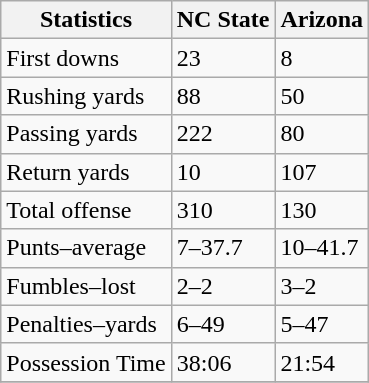<table class="wikitable">
<tr>
<th>Statistics</th>
<th>NC State</th>
<th>Arizona</th>
</tr>
<tr>
<td>First downs</td>
<td>23</td>
<td>8</td>
</tr>
<tr>
<td>Rushing yards</td>
<td>88</td>
<td>50</td>
</tr>
<tr>
<td>Passing yards</td>
<td>222</td>
<td>80</td>
</tr>
<tr>
<td>Return yards</td>
<td>10</td>
<td>107</td>
</tr>
<tr>
<td>Total offense</td>
<td>310</td>
<td>130</td>
</tr>
<tr>
<td>Punts–average</td>
<td>7–37.7</td>
<td>10–41.7</td>
</tr>
<tr>
<td>Fumbles–lost</td>
<td>2–2</td>
<td>3–2</td>
</tr>
<tr>
<td>Penalties–yards</td>
<td>6–49</td>
<td>5–47</td>
</tr>
<tr>
<td>Possession Time</td>
<td>38:06</td>
<td>21:54</td>
</tr>
<tr>
</tr>
</table>
